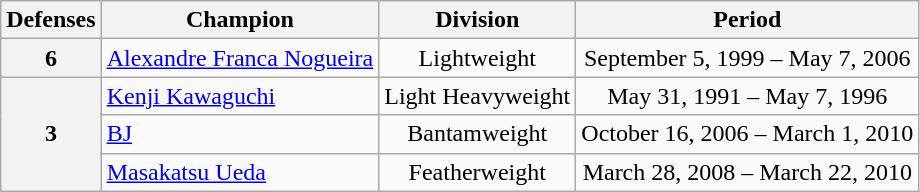<table class="wikitable">
<tr>
<th>Defenses</th>
<th>Champion</th>
<th>Division</th>
<th>Period</th>
</tr>
<tr>
<th rowspan=1>6</th>
<td> <a href='#'>Alexandre Franca Nogueira</a></td>
<td align=center>Lightweight</td>
<td align=center>September 5, 1999 – May 7, 2006</td>
</tr>
<tr>
<th rowspan=3>3</th>
<td> <a href='#'>Kenji Kawaguchi</a></td>
<td align=center>Light Heavyweight</td>
<td align=center>May 31, 1991 – May 7, 1996</td>
</tr>
<tr>
<td> <a href='#'>BJ</a></td>
<td align=center>Bantamweight</td>
<td align=center>October 16, 2006 – March 1, 2010</td>
</tr>
<tr>
<td> <a href='#'>Masakatsu Ueda</a></td>
<td align=center>Featherweight</td>
<td align=center>March 28, 2008 – March 22, 2010</td>
</tr>
</table>
